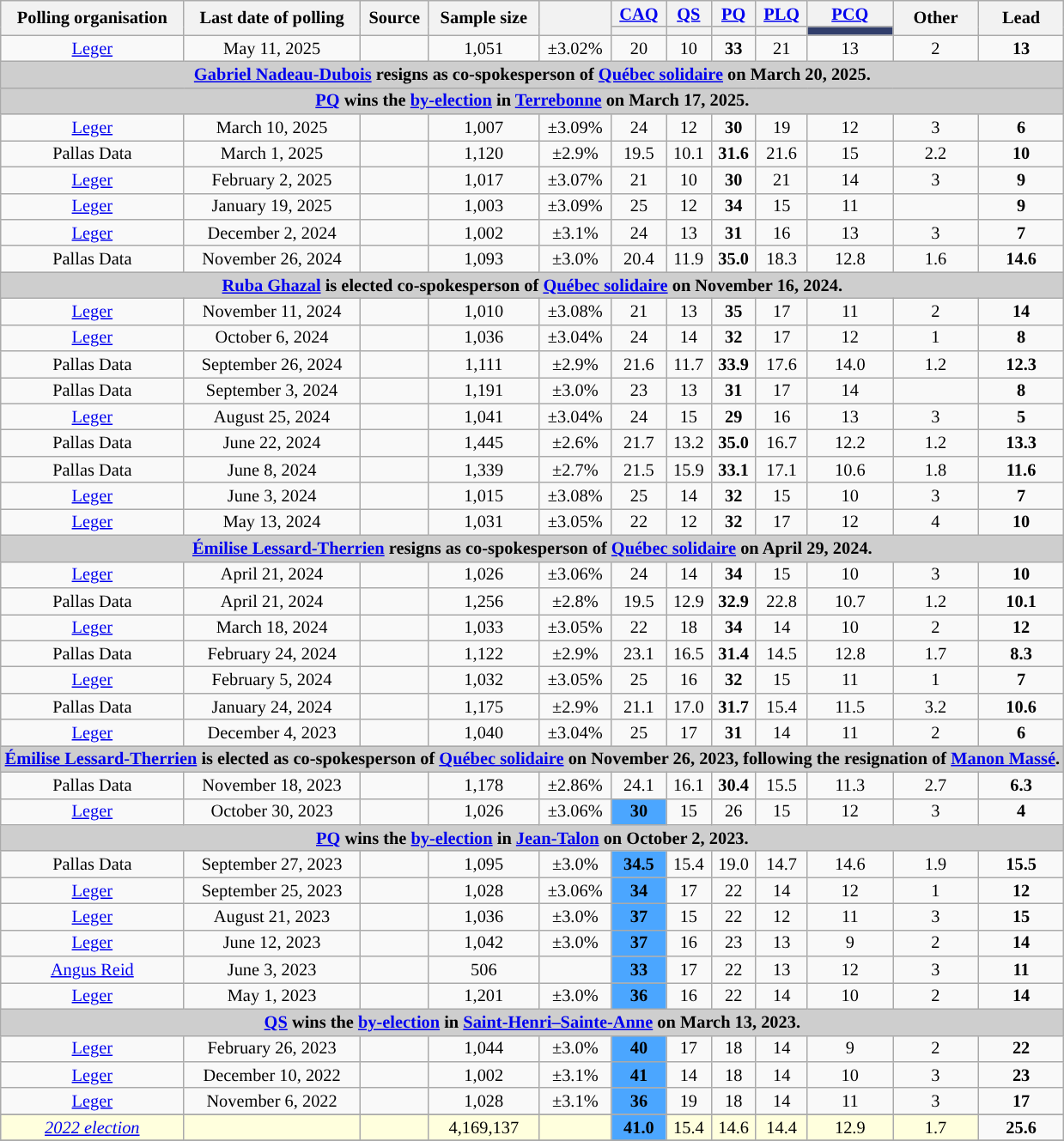<table class="wikitable sortable mw-datatable" style="text-align:center;font-size:85%;line-height:14px">
<tr>
<th rowspan="2">Polling organisation</th>
<th rowspan="2">Last date of polling</th>
<th rowspan="2">Source</th>
<th rowspan="2">Sample size</th>
<th rowspan="2"></th>
<th><a href='#'>CAQ</a></th>
<th><a href='#'>QS</a></th>
<th><a href='#'>PQ</a></th>
<th><a href='#'>PLQ</a></th>
<th><a href='#'>PCQ</a></th>
<th style="width:60px;" rowspan="2">Other</th>
<th style="width:60px;" rowspan="2">Lead</th>
</tr>
<tr class="sorttop">
<th style="background-color:"></th>
<th style="background-color:"></th>
<th style="background-color:"></th>
<th style="background-color:"></th>
<th style="background-color:#313E6B; width:60px;"></th>
</tr>
<tr>
<td><a href='#'>Leger</a></td>
<td>May 11, 2025</td>
<td></td>
<td>1,051</td>
<td>±3.02%</td>
<td>20</td>
<td>10</td>
<td style="background-color:"><strong>33</strong></td>
<td>21</td>
<td>13</td>
<td>2</td>
<td style="background-color:"><strong>13</strong></td>
</tr>
<tr>
<td colspan="12" align="center" style="background-color:#CECECE;"><strong><a href='#'>Gabriel Nadeau-Dubois</a> resigns as co-spokesperson of <a href='#'>Québec solidaire</a> on March 20, 2025.</strong></td>
</tr>
<tr>
<td colspan="12" align="center" style="background-color:#CECECE;"><strong><a href='#'>PQ</a> wins the <a href='#'>by-election</a> in <a href='#'>Terrebonne</a> on March 17, 2025.</strong></td>
</tr>
<tr>
<td><a href='#'>Leger</a></td>
<td>March 10, 2025</td>
<td></td>
<td>1,007</td>
<td>±3.09%</td>
<td>24</td>
<td>12</td>
<td style="background-color:"><strong>30</strong></td>
<td>19</td>
<td>12</td>
<td>3</td>
<td style="background-color:"><strong>6</strong></td>
</tr>
<tr>
<td>Pallas Data</td>
<td>March 1, 2025</td>
<td></td>
<td>1,120</td>
<td>±2.9%</td>
<td>19.5</td>
<td>10.1</td>
<td style="background-color:"><strong>31.6</strong></td>
<td>21.6</td>
<td>15</td>
<td>2.2</td>
<td style="background-color:"><strong>10</strong></td>
</tr>
<tr>
<td><a href='#'>Leger</a></td>
<td>February 2, 2025</td>
<td></td>
<td>1,017</td>
<td>±3.07%</td>
<td>21</td>
<td>10</td>
<td style="background-color:"><strong>30</strong></td>
<td>21</td>
<td>14</td>
<td>3</td>
<td style="background-color:"><strong>9</strong></td>
</tr>
<tr>
<td><a href='#'>Leger</a></td>
<td>January 19, 2025</td>
<td></td>
<td>1,003</td>
<td>±3.09%</td>
<td>25</td>
<td>12</td>
<td style="background-color:"><strong>34</strong></td>
<td>15</td>
<td>11</td>
<td></td>
<td style="background-color:"><strong>9</strong></td>
</tr>
<tr>
<td><a href='#'>Leger</a></td>
<td>December 2, 2024</td>
<td></td>
<td>1,002</td>
<td>±3.1%</td>
<td>24</td>
<td>13</td>
<td style="background-color:"><strong>31</strong></td>
<td>16</td>
<td>13</td>
<td>3</td>
<td style="background-color:"><strong>7</strong></td>
</tr>
<tr>
<td>Pallas Data</td>
<td>November 26, 2024</td>
<td></td>
<td>1,093</td>
<td>±3.0%</td>
<td>20.4</td>
<td>11.9</td>
<td style="background-color:"><strong>35.0</strong></td>
<td>18.3</td>
<td>12.8</td>
<td>1.6</td>
<td style="background-color:"><strong>14.6</strong></td>
</tr>
<tr>
<td colspan="12" align="center" style="background-color:#CECECE;"><strong><a href='#'>Ruba Ghazal</a> is elected co-spokesperson of <a href='#'>Québec solidaire</a> on November 16, 2024.</strong></td>
</tr>
<tr>
<td><a href='#'>Leger</a></td>
<td>November 11, 2024</td>
<td></td>
<td>1,010</td>
<td>±3.08%</td>
<td>21</td>
<td>13</td>
<td style="background-color:"><strong>35</strong></td>
<td>17</td>
<td>11</td>
<td>2</td>
<td style="background-color:"><strong>14</strong></td>
</tr>
<tr>
<td><a href='#'>Leger</a></td>
<td>October 6, 2024</td>
<td></td>
<td>1,036</td>
<td>±3.04%</td>
<td>24</td>
<td>14</td>
<td style="background-color:"><strong>32</strong></td>
<td>17</td>
<td>12</td>
<td>1</td>
<td style="background-color:"><strong>8</strong></td>
</tr>
<tr>
<td>Pallas Data</td>
<td>September 26, 2024</td>
<td></td>
<td>1,111</td>
<td>±2.9%</td>
<td>21.6</td>
<td>11.7</td>
<td style="background-color:"><strong>33.9</strong></td>
<td>17.6</td>
<td>14.0</td>
<td>1.2</td>
<td style="background-color:"><strong>12.3</strong></td>
</tr>
<tr>
<td>Pallas Data</td>
<td>September 3, 2024</td>
<td></td>
<td>1,191</td>
<td>±3.0%</td>
<td>23</td>
<td>13</td>
<td style="background-color:"><strong>31</strong></td>
<td>17</td>
<td>14</td>
<td></td>
<td style="background-color:"><strong>8</strong></td>
</tr>
<tr>
<td><a href='#'>Leger</a></td>
<td>August 25, 2024</td>
<td></td>
<td>1,041</td>
<td>±3.04%</td>
<td>24</td>
<td>15</td>
<td style="background-color:"><strong>29</strong></td>
<td>16</td>
<td>13</td>
<td>3</td>
<td style="background-color:"><strong>5</strong></td>
</tr>
<tr>
<td>Pallas Data</td>
<td>June 22, 2024</td>
<td></td>
<td>1,445</td>
<td>±2.6%</td>
<td>21.7</td>
<td>13.2</td>
<td style="background-color:"><strong>35.0</strong></td>
<td>16.7</td>
<td>12.2</td>
<td>1.2</td>
<td style="background-color:"><strong>13.3</strong></td>
</tr>
<tr>
<td>Pallas Data</td>
<td>June 8, 2024</td>
<td></td>
<td>1,339</td>
<td>±2.7%</td>
<td>21.5</td>
<td>15.9</td>
<td style="background-color:"><strong>33.1</strong></td>
<td>17.1</td>
<td>10.6</td>
<td>1.8</td>
<td style="background-color:"><strong>11.6</strong></td>
</tr>
<tr>
<td><a href='#'>Leger</a></td>
<td>June 3, 2024</td>
<td></td>
<td>1,015</td>
<td>±3.08%</td>
<td>25</td>
<td>14</td>
<td style="background-color:"><strong>32</strong></td>
<td>15</td>
<td>10</td>
<td>3</td>
<td style="background-color:"><strong>7</strong></td>
</tr>
<tr>
<td><a href='#'>Leger</a></td>
<td>May 13, 2024</td>
<td></td>
<td>1,031</td>
<td>±3.05%</td>
<td>22</td>
<td>12</td>
<td style="background-color:"><strong>32</strong></td>
<td>17</td>
<td>12</td>
<td>4</td>
<td style="background-color:"><strong>10</strong></td>
</tr>
<tr>
<td colspan="12" align="center" style="background-color:#CECECE;"><strong><a href='#'>Émilise Lessard-Therrien</a> resigns as co-spokesperson of <a href='#'>Québec solidaire</a> on April 29, 2024.</strong></td>
</tr>
<tr>
<td><a href='#'>Leger</a></td>
<td>April 21, 2024</td>
<td></td>
<td>1,026</td>
<td>±3.06%</td>
<td>24</td>
<td>14</td>
<td style="background-color:"><strong>34</strong></td>
<td>15</td>
<td>10</td>
<td>3</td>
<td style="background-color:"><strong>10</strong></td>
</tr>
<tr>
<td>Pallas Data</td>
<td>April 21, 2024</td>
<td></td>
<td>1,256</td>
<td>±2.8%</td>
<td>19.5</td>
<td>12.9</td>
<td style="background-color:"><strong>32.9</strong></td>
<td>22.8</td>
<td>10.7</td>
<td>1.2</td>
<td style="background-color:"><strong>10.1</strong></td>
</tr>
<tr>
<td><a href='#'>Leger</a></td>
<td>March 18, 2024</td>
<td></td>
<td>1,033</td>
<td>±3.05%</td>
<td>22</td>
<td>18</td>
<td style="background-color:"><strong>34</strong></td>
<td>14</td>
<td>10</td>
<td>2</td>
<td style="background-color:"><strong>12</strong></td>
</tr>
<tr>
<td>Pallas Data</td>
<td>February 24, 2024</td>
<td></td>
<td>1,122</td>
<td>±2.9%</td>
<td>23.1</td>
<td>16.5</td>
<td style="background-color:"><strong>31.4</strong></td>
<td>14.5</td>
<td>12.8</td>
<td>1.7</td>
<td style="background-color:"><strong>8.3</strong></td>
</tr>
<tr>
<td><a href='#'>Leger</a></td>
<td>February 5, 2024</td>
<td></td>
<td>1,032</td>
<td>±3.05%</td>
<td>25</td>
<td>16</td>
<td style="background-color:"><strong>32</strong></td>
<td>15</td>
<td>11</td>
<td>1</td>
<td style="background-color:"><strong>7</strong></td>
</tr>
<tr>
<td>Pallas Data</td>
<td>January 24, 2024</td>
<td></td>
<td>1,175</td>
<td>±2.9%</td>
<td>21.1</td>
<td>17.0</td>
<td style="background-color:"><strong>31.7</strong></td>
<td>15.4</td>
<td>11.5</td>
<td>3.2</td>
<td style="background-color:"><strong>10.6</strong></td>
</tr>
<tr>
<td><a href='#'>Leger</a></td>
<td>December 4, 2023</td>
<td></td>
<td>1,040</td>
<td>±3.04%</td>
<td>25</td>
<td>17</td>
<td style="background-color:"><strong>31</strong></td>
<td>14</td>
<td>11</td>
<td>2</td>
<td style="background-color:"><strong>6</strong></td>
</tr>
<tr>
<td colspan="12" align="center" style="background-color:#CECECE;"><strong><a href='#'>Émilise Lessard-Therrien</a> is elected as co-spokesperson of <a href='#'>Québec solidaire</a> on November 26, 2023, following the resignation of <a href='#'>Manon Massé</a>.</strong></td>
</tr>
<tr>
<td>Pallas Data</td>
<td>November 18, 2023</td>
<td></td>
<td>1,178</td>
<td>±2.86%</td>
<td>24.1</td>
<td>16.1</td>
<td style="background-color:"><strong>30.4</strong></td>
<td>15.5</td>
<td>11.3</td>
<td>2.7</td>
<td style="background-color:"><strong>6.3</strong></td>
</tr>
<tr>
<td><a href='#'>Leger</a></td>
<td>October 30, 2023</td>
<td></td>
<td>1,026</td>
<td>±3.06%</td>
<td style="background-color:#4BA6FF"><strong>30</strong></td>
<td>15</td>
<td>26</td>
<td>15</td>
<td>12</td>
<td>3</td>
<td style="background-color:"><strong>4</strong></td>
</tr>
<tr>
<td colspan="12" align="center" style="background-color:#CECECE;"><strong><a href='#'>PQ</a> wins the <a href='#'>by-election</a> in <a href='#'>Jean-Talon</a> on October 2, 2023.</strong></td>
</tr>
<tr>
<td>Pallas Data</td>
<td>September 27, 2023</td>
<td></td>
<td>1,095</td>
<td>±3.0%</td>
<td style="background-color:#4BA6FF"><strong>34.5</strong></td>
<td>15.4</td>
<td>19.0</td>
<td>14.7</td>
<td>14.6</td>
<td>1.9</td>
<td style="background-color:"><strong>15.5</strong></td>
</tr>
<tr>
<td><a href='#'>Leger</a></td>
<td>September 25, 2023</td>
<td></td>
<td>1,028</td>
<td>±3.06%</td>
<td style="background-color:#4BA6FF"><strong>34</strong></td>
<td>17</td>
<td>22</td>
<td>14</td>
<td>12</td>
<td>1</td>
<td style="background-color:"><strong>12</strong></td>
</tr>
<tr>
<td><a href='#'>Leger</a></td>
<td>August 21, 2023</td>
<td></td>
<td>1,036</td>
<td>±3.0%</td>
<td style="background-color:#4BA6FF"><strong>37</strong></td>
<td>15</td>
<td>22</td>
<td>12</td>
<td>11</td>
<td>3</td>
<td style="background-color:"><strong>15</strong></td>
</tr>
<tr>
<td><a href='#'>Leger</a></td>
<td>June 12, 2023</td>
<td></td>
<td>1,042</td>
<td>±3.0%</td>
<td style="background-color:#4BA6FF"><strong>37</strong></td>
<td>16</td>
<td>23</td>
<td>13</td>
<td>9</td>
<td>2</td>
<td style="background-color:"><strong>14</strong></td>
</tr>
<tr>
<td><a href='#'>Angus Reid</a></td>
<td>June 3, 2023</td>
<td></td>
<td>506</td>
<td></td>
<td style="background-color:#4BA6FF"><strong>33</strong></td>
<td>17</td>
<td>22</td>
<td>13</td>
<td>12</td>
<td>3</td>
<td style="background-color:"><strong>11</strong></td>
</tr>
<tr>
<td><a href='#'>Leger</a></td>
<td>May 1, 2023</td>
<td></td>
<td>1,201</td>
<td>±3.0%</td>
<td style="background-color:#4BA6FF"><strong>36</strong></td>
<td>16</td>
<td>22</td>
<td>14</td>
<td>10</td>
<td>2</td>
<td style="background-color:"><strong>14</strong></td>
</tr>
<tr>
<td colspan="12" align="center" style="background-color:#CECECE;"><strong><a href='#'>QS</a> wins the <a href='#'>by-election</a> in <a href='#'>Saint-Henri–Sainte-Anne</a> on March 13, 2023.</strong></td>
</tr>
<tr>
<td><a href='#'>Leger</a></td>
<td>February 26, 2023</td>
<td></td>
<td>1,044</td>
<td>±3.0%</td>
<td style="background-color:#4BA6FF"><strong>40</strong></td>
<td>17</td>
<td>18</td>
<td>14</td>
<td>9</td>
<td>2</td>
<td style="background-color:"><strong>22</strong></td>
</tr>
<tr>
<td><a href='#'>Leger</a></td>
<td>December 10, 2022</td>
<td></td>
<td>1,002</td>
<td>±3.1%</td>
<td style="background-color:#4BA6FF"><strong>41</strong></td>
<td>14</td>
<td>18</td>
<td>14</td>
<td>10</td>
<td>3</td>
<td style="background-color:"><strong>23</strong></td>
</tr>
<tr>
<td><a href='#'>Leger</a></td>
<td>November 6, 2022</td>
<td></td>
<td>1,028</td>
<td>±3.1%</td>
<td style="background-color:#4BA6FF"><strong>36</strong></td>
<td>19</td>
<td>18</td>
<td>14</td>
<td>11</td>
<td>3</td>
<td style="background-color:"><strong>17</strong></td>
</tr>
<tr>
</tr>
<tr>
<td style="background:#ffd;"><em><a href='#'>2022 election</a></em></td>
<td style="background:#ffd;"></td>
<td style="background:#ffd;"></td>
<td style="background:#ffd;">4,169,137</td>
<td style="background:#ffd;"></td>
<td style="background-color:#4BA6FF"><strong>41.0</strong></td>
<td style="background:#ffd;">15.4</td>
<td style="background:#ffd;">14.6</td>
<td style="background:#ffd;">14.4</td>
<td style="background:#ffd;">12.9</td>
<td style="background:#ffd;">1.7</td>
<td style="background:"><strong>25.6</strong></td>
</tr>
<tr>
</tr>
</table>
